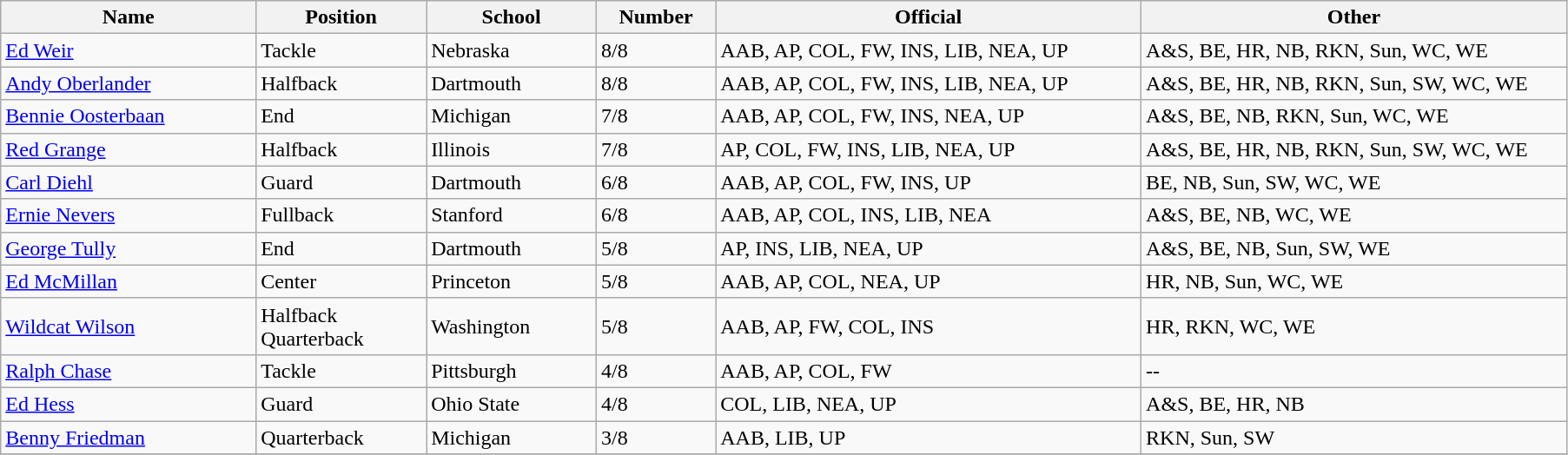<table class="wikitable sortable">
<tr>
<th bgcolor="#DDDDFF" width="15%">Name</th>
<th bgcolor="#DDDDFF" width="10%">Position</th>
<th bgcolor="#DDDDFF" width="10%">School</th>
<th bgcolor="#DDDDFF" width="7%">Number</th>
<th bgcolor="#DDDDFF" width="25%">Official</th>
<th bgcolor="#DDDDFF" width="25%">Other</th>
</tr>
<tr align="left">
<td><a href='#'>Ed Weir</a></td>
<td>Tackle</td>
<td>Nebraska</td>
<td>8/8</td>
<td>AAB, AP, COL, FW, INS, LIB, NEA, UP</td>
<td>A&S, BE, HR, NB, RKN, Sun, WC, WE</td>
</tr>
<tr align="left">
<td><a href='#'>Andy Oberlander</a></td>
<td>Halfback</td>
<td>Dartmouth</td>
<td>8/8</td>
<td>AAB, AP, COL, FW, INS, LIB, NEA, UP</td>
<td>A&S, BE, HR, NB, RKN, Sun, SW, WC, WE</td>
</tr>
<tr align="left">
<td><a href='#'>Bennie Oosterbaan</a></td>
<td>End</td>
<td>Michigan</td>
<td>7/8</td>
<td>AAB, AP, COL, FW, INS, NEA, UP</td>
<td>A&S, BE, NB, RKN, Sun, WC, WE</td>
</tr>
<tr align="left">
<td><a href='#'>Red Grange</a></td>
<td>Halfback</td>
<td>Illinois</td>
<td>7/8</td>
<td>AP, COL, FW, INS, LIB, NEA, UP</td>
<td>A&S, BE, HR, NB, RKN, Sun, SW, WC, WE</td>
</tr>
<tr align="left">
<td><a href='#'>Carl Diehl</a></td>
<td>Guard</td>
<td>Dartmouth</td>
<td>6/8</td>
<td>AAB, AP, COL, FW, INS, UP</td>
<td>BE, NB, Sun, SW, WC, WE</td>
</tr>
<tr align="left">
<td><a href='#'>Ernie Nevers</a></td>
<td>Fullback</td>
<td>Stanford</td>
<td>6/8</td>
<td>AAB, AP, COL, INS, LIB, NEA</td>
<td>A&S, BE, NB, WC, WE</td>
</tr>
<tr align="left">
<td><a href='#'>George Tully</a></td>
<td>End</td>
<td>Dartmouth</td>
<td>5/8</td>
<td>AP, INS, LIB, NEA, UP</td>
<td>A&S, BE, NB, Sun, SW, WE</td>
</tr>
<tr align="left">
<td><a href='#'>Ed McMillan</a></td>
<td>Center</td>
<td>Princeton</td>
<td>5/8</td>
<td>AAB, AP, COL, NEA, UP</td>
<td>HR, NB, Sun, WC, WE</td>
</tr>
<tr align="left">
<td><a href='#'>Wildcat Wilson</a></td>
<td>Halfback<br>Quarterback</td>
<td>Washington</td>
<td>5/8</td>
<td>AAB, AP, FW, COL, INS</td>
<td>HR, RKN, WC, WE</td>
</tr>
<tr align="left">
<td><a href='#'>Ralph Chase</a></td>
<td>Tackle</td>
<td>Pittsburgh</td>
<td>4/8</td>
<td>AAB, AP, COL, FW</td>
<td>--</td>
</tr>
<tr align="left">
<td><a href='#'>Ed Hess</a></td>
<td>Guard</td>
<td>Ohio State</td>
<td>4/8</td>
<td>COL, LIB, NEA, UP</td>
<td>A&S, BE, HR, NB</td>
</tr>
<tr align="left">
<td><a href='#'>Benny Friedman</a></td>
<td>Quarterback</td>
<td>Michigan</td>
<td>3/8</td>
<td>AAB, LIB, UP</td>
<td>RKN, Sun, SW</td>
</tr>
<tr align="left">
</tr>
</table>
